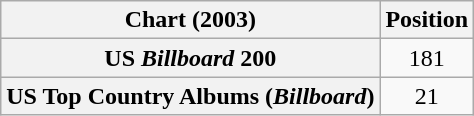<table class="wikitable sortable plainrowheaders" style="text-align:center">
<tr>
<th scope="col">Chart (2003)</th>
<th scope="col">Position</th>
</tr>
<tr>
<th scope="row">US <em>Billboard</em> 200</th>
<td>181</td>
</tr>
<tr>
<th scope="row">US Top Country Albums (<em>Billboard</em>)</th>
<td>21</td>
</tr>
</table>
